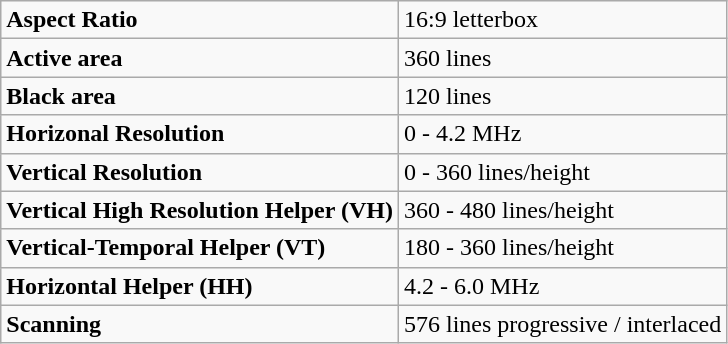<table class="wikitable">
<tr>
<td><strong>Aspect Ratio</strong></td>
<td>16:9 letterbox</td>
</tr>
<tr>
<td><strong>Active area</strong></td>
<td>360 lines</td>
</tr>
<tr>
<td><strong>Black area</strong></td>
<td>120 lines</td>
</tr>
<tr>
<td><strong>Horizonal Resolution</strong></td>
<td>0 - 4.2 MHz</td>
</tr>
<tr>
<td><strong>Vertical Resolution</strong></td>
<td>0 - 360 lines/height</td>
</tr>
<tr>
<td><strong>Vertical High Resolution Helper (VH)</strong></td>
<td>360 - 480 lines/height</td>
</tr>
<tr>
<td><strong>Vertical-Temporal Helper (VT)</strong></td>
<td>180 - 360 lines/height</td>
</tr>
<tr>
<td><strong>Horizontal Helper (HH)</strong></td>
<td>4.2 - 6.0 MHz</td>
</tr>
<tr>
<td><strong>Scanning</strong></td>
<td>576 lines progressive / interlaced</td>
</tr>
</table>
